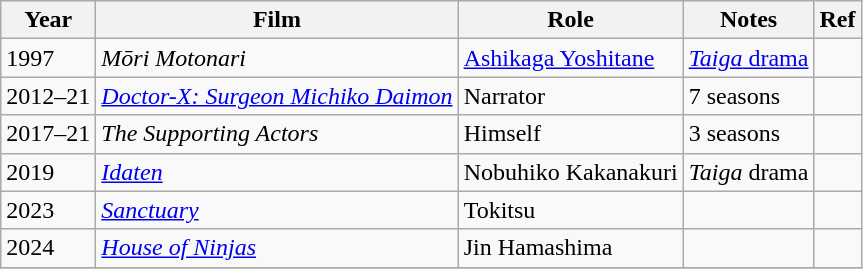<table class="wikitable">
<tr>
<th>Year</th>
<th>Film</th>
<th>Role</th>
<th>Notes</th>
<th>Ref</th>
</tr>
<tr>
<td>1997</td>
<td><em>Mōri Motonari</em></td>
<td><a href='#'>Ashikaga Yoshitane</a></td>
<td><a href='#'><em>Taiga</em> drama</a></td>
<td></td>
</tr>
<tr>
<td>2012–21</td>
<td><em><a href='#'>Doctor-X: Surgeon Michiko Daimon</a></em></td>
<td>Narrator</td>
<td>7 seasons</td>
<td></td>
</tr>
<tr>
<td>2017–21</td>
<td><em>The Supporting Actors</em></td>
<td>Himself</td>
<td>3 seasons</td>
<td></td>
</tr>
<tr>
<td>2019</td>
<td><em><a href='#'>Idaten</a></em></td>
<td>Nobuhiko Kakanakuri</td>
<td><em>Taiga</em> drama</td>
<td></td>
</tr>
<tr>
<td>2023</td>
<td><em><a href='#'>Sanctuary</a></em></td>
<td>Tokitsu</td>
<td></td>
<td></td>
</tr>
<tr>
<td>2024</td>
<td><em><a href='#'>House of Ninjas</a></em></td>
<td>Jin Hamashima</td>
<td></td>
<td></td>
</tr>
<tr>
</tr>
</table>
